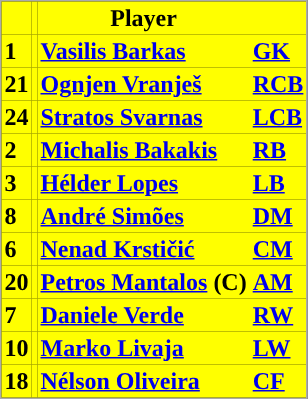<table class="toccolours" border="0" cellpadding="2" cellspacing="0" align="center" style="margin: 0.5em 0 1em 1em; background: #000000; border: 1px #aaaaaa solid;">
<tr bgcolor=#FFFF00>
<th></th>
<th></th>
<th>Player</th>
<th></th>
</tr>
<tr bgcolor=#FFFF00>
<td><strong>1</strong></td>
<td></td>
<td><a href='#'><span><strong>Vasilis Barkas</strong></span></a></td>
<td><a href='#'><strong>GK</strong></a></td>
</tr>
<tr bgcolor=#FFFF00>
<td><strong>21</strong></td>
<td></td>
<td><a href='#'><span><strong>Ognjen Vranješ</strong></span></a></td>
<td><a href='#'><strong>RCB</strong></a></td>
</tr>
<tr bgcolor=#FFFF00>
<td><strong>24</strong></td>
<td></td>
<td><a href='#'><span><strong>Stratos Svarnas</strong></span></a></td>
<td><a href='#'><strong>LCB</strong></a></td>
</tr>
<tr bgcolor=#FFFF00>
<td><strong>2</strong></td>
<td></td>
<td><a href='#'><span><strong>Michalis Bakakis</strong></span></a></td>
<td><a href='#'><strong>RB</strong></a></td>
</tr>
<tr bgcolor=#FFFF00>
<td><strong>3</strong></td>
<td></td>
<td><a href='#'><span><strong>Hélder Lopes</strong></span></a></td>
<td><a href='#'><strong>LB</strong></a></td>
</tr>
<tr>
</tr>
<tr bgcolor=#FFFF00>
<td><strong>8</strong></td>
<td></td>
<td><a href='#'><span><strong>André Simões</strong></span></a></td>
<td><a href='#'><strong>DM</strong></a></td>
</tr>
<tr bgcolor=#FFFF00>
<td><strong>6</strong></td>
<td></td>
<td><a href='#'><span><strong>Nenad Krstičić</strong></span></a></td>
<td><a href='#'><strong>CM</strong></a></td>
</tr>
<tr bgcolor=#FFFF00>
<td><strong>20</strong></td>
<td></td>
<td><a href='#'><span><strong>Petros Mantalos</strong></span></a> <strong>(C)</strong></td>
<td><a href='#'><strong>AM</strong></a></td>
</tr>
<tr bgcolor=#FFFF00>
<td><strong>7</strong></td>
<td></td>
<td><a href='#'><span><strong>Daniele Verde</strong></span></a></td>
<td><a href='#'><strong>RW</strong></a></td>
</tr>
<tr bgcolor=#FFFF00>
<td><strong>10</strong></td>
<td></td>
<td><a href='#'><span><strong>Marko Livaja</strong></span></a></td>
<td><a href='#'><strong>LW</strong></a></td>
</tr>
<tr bgcolor=#FFFF00>
<td><strong>18</strong></td>
<td></td>
<td><a href='#'><span><strong>Nélson Oliveira</strong></span></a></td>
<td><a href='#'><strong>CF</strong></a></td>
</tr>
</table>
